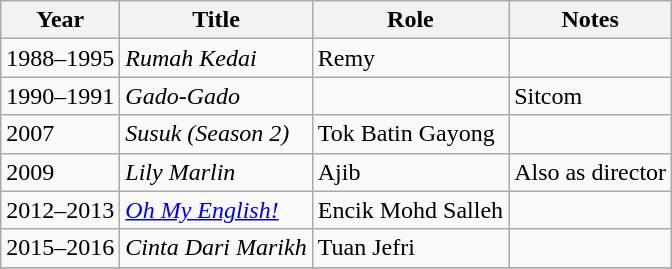<table class="wikitable">
<tr>
<th>Year</th>
<th>Title</th>
<th>Role</th>
<th>Notes</th>
</tr>
<tr>
<td>1988–1995</td>
<td><em>Rumah Kedai</em></td>
<td>Remy</td>
<td></td>
</tr>
<tr>
<td>1990–1991</td>
<td><em>Gado-Gado</em></td>
<td></td>
<td>Sitcom</td>
</tr>
<tr>
<td>2007</td>
<td><em>Susuk (Season 2)</em></td>
<td>Tok Batin Gayong</td>
<td></td>
</tr>
<tr>
<td>2009</td>
<td><em>Lily Marlin</em></td>
<td>Ajib</td>
<td>Also as director</td>
</tr>
<tr>
<td>2012–2013</td>
<td><em><a href='#'>Oh My English!</a></em></td>
<td>Encik Mohd Salleh</td>
<td></td>
</tr>
<tr>
<td>2015–2016</td>
<td><em>Cinta Dari Marikh</em></td>
<td>Tuan Jefri</td>
<td></td>
</tr>
<tr>
</tr>
</table>
